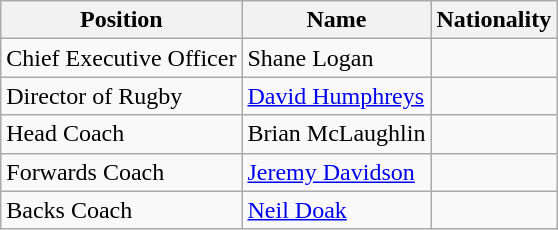<table class="wikitable">
<tr>
<th>Position</th>
<th>Name</th>
<th>Nationality</th>
</tr>
<tr>
<td>Chief Executive Officer</td>
<td>Shane Logan</td>
<td></td>
</tr>
<tr>
<td>Director of Rugby</td>
<td><a href='#'>David Humphreys</a></td>
<td></td>
</tr>
<tr>
<td>Head Coach</td>
<td>Brian McLaughlin</td>
<td></td>
</tr>
<tr>
<td>Forwards Coach</td>
<td><a href='#'>Jeremy Davidson</a></td>
<td></td>
</tr>
<tr>
<td>Backs Coach</td>
<td><a href='#'>Neil Doak</a></td>
<td></td>
</tr>
</table>
